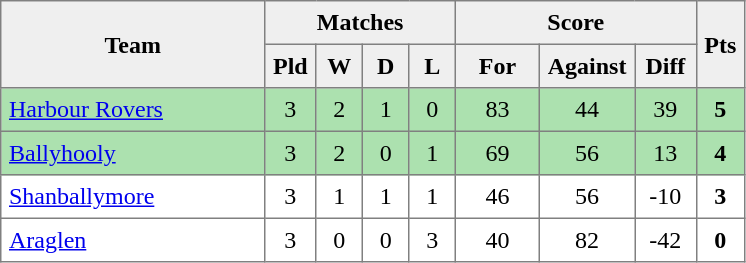<table style=border-collapse:collapse border=1 cellspacing=0 cellpadding=5>
<tr align=center bgcolor=#efefef>
<th rowspan=2 width=165>Team</th>
<th colspan=4>Matches</th>
<th colspan=3>Score</th>
<th rowspan=2width=20>Pts</th>
</tr>
<tr align=center bgcolor=#efefef>
<th width=20>Pld</th>
<th width=20>W</th>
<th width=20>D</th>
<th width=20>L</th>
<th width=45>For</th>
<th width=45>Against</th>
<th width=30>Diff</th>
</tr>
<tr align=center style="background:#ACE1AF;">
<td style="text-align:left;"><a href='#'>Harbour Rovers</a></td>
<td>3</td>
<td>2</td>
<td>1</td>
<td>0</td>
<td>83</td>
<td>44</td>
<td>39</td>
<td><strong>5</strong></td>
</tr>
<tr align=center style="background:#ACE1AF;">
<td style="text-align:left;"><a href='#'>Ballyhooly</a></td>
<td>3</td>
<td>2</td>
<td>0</td>
<td>1</td>
<td>69</td>
<td>56</td>
<td>13</td>
<td><strong>4</strong></td>
</tr>
<tr align=center>
<td style="text-align:left;"><a href='#'>Shanballymore</a></td>
<td>3</td>
<td>1</td>
<td>1</td>
<td>1</td>
<td>46</td>
<td>56</td>
<td>-10</td>
<td><strong>3</strong></td>
</tr>
<tr align=center>
<td style="text-align:left;"><a href='#'>Araglen</a></td>
<td>3</td>
<td>0</td>
<td>0</td>
<td>3</td>
<td>40</td>
<td>82</td>
<td>-42</td>
<td><strong>0</strong></td>
</tr>
</table>
